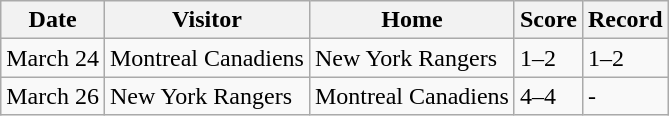<table class="wikitable">
<tr>
<th>Date</th>
<th>Visitor</th>
<th>Home</th>
<th>Score</th>
<th>Record</th>
</tr>
<tr>
<td>March 24</td>
<td>Montreal Canadiens</td>
<td>New York Rangers</td>
<td>1–2</td>
<td>1–2</td>
</tr>
<tr>
<td>March 26</td>
<td>New York Rangers</td>
<td>Montreal Canadiens</td>
<td>4–4</td>
<td 5–6>-</td>
</tr>
</table>
